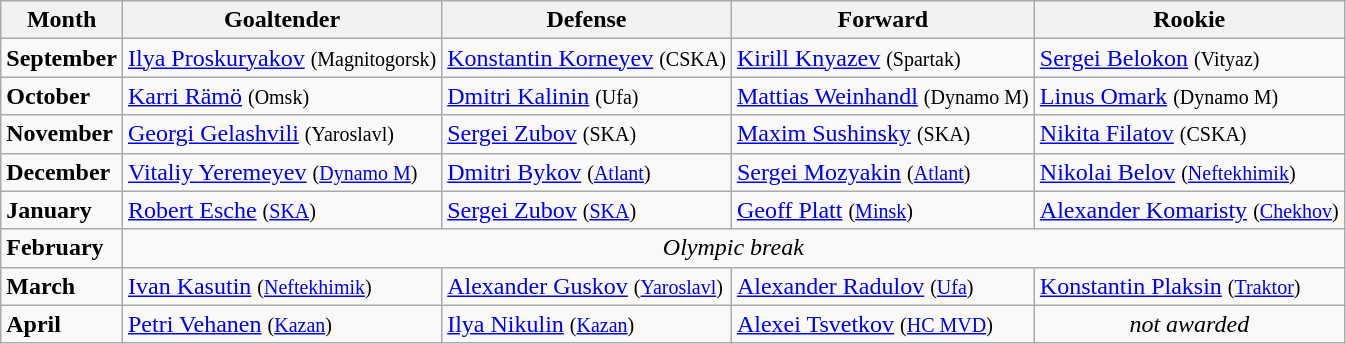<table class="wikitable" style="text-align:left;">
<tr>
<th>Month</th>
<th>Goaltender</th>
<th>Defense</th>
<th>Forward</th>
<th>Rookie</th>
</tr>
<tr>
<td style="text-align:left;"><strong>September</strong></td>
<td> <a href='#'>Ilya Proskuryakov</a> <small>(Magnitogorsk)</small></td>
<td> <a href='#'>Konstantin Korneyev</a> <small>(CSKA)</small></td>
<td> <a href='#'>Kirill Knyazev</a> <small>(Spartak)</small></td>
<td> <a href='#'>Sergei Belokon</a> <small>(Vityaz)</small></td>
</tr>
<tr>
<td style="text-align:left;"><strong>October</strong></td>
<td> <a href='#'>Karri Rämö</a> <small>(Omsk)</small></td>
<td> <a href='#'>Dmitri Kalinin</a> <small>(Ufa)</small></td>
<td> <a href='#'>Mattias Weinhandl</a> <small>(Dynamo M)</small></td>
<td> <a href='#'>Linus Omark</a> <small>(Dynamo M)</small></td>
</tr>
<tr>
<td style="text-align:left;"><strong>November</strong></td>
<td> <a href='#'>Georgi Gelashvili</a> <small>(Yaroslavl)</small></td>
<td> <a href='#'>Sergei Zubov</a> <small>(SKA)</small></td>
<td> <a href='#'>Maxim Sushinsky</a> <small>(SKA)</small></td>
<td> <a href='#'>Nikita Filatov</a> <small>(CSKA)</small></td>
</tr>
<tr>
<td style="text-align:left;"><strong>December</strong></td>
<td> <a href='#'>Vitaliy Yeremeyev</a> <small>(<a href='#'>Dynamo M</a>)</small></td>
<td> <a href='#'>Dmitri Bykov</a> <small>(<a href='#'>Atlant</a>)</small></td>
<td> <a href='#'>Sergei Mozyakin</a> <small>(<a href='#'>Atlant</a>)</small></td>
<td> <a href='#'>Nikolai Belov</a> <small>(<a href='#'>Neftekhimik</a>)</small></td>
</tr>
<tr>
<td style="text-align:left;"><strong>January</strong></td>
<td> <a href='#'>Robert Esche</a> <small>(<a href='#'>SKA</a>)</small></td>
<td> <a href='#'>Sergei Zubov</a> <small>(<a href='#'>SKA</a>)</small></td>
<td> <a href='#'>Geoff Platt</a> <small>(<a href='#'>Minsk</a>)</small></td>
<td> <a href='#'>Alexander Komaristy</a> <small>(<a href='#'>Chekhov</a>)</small></td>
</tr>
<tr>
<td style="text-align:left;"><strong>February</strong></td>
<td colspan=4 style="text-align:center;"><em>Olympic break</em></td>
</tr>
<tr>
<td style="text-align:left;"><strong>March</strong></td>
<td> <a href='#'>Ivan Kasutin</a> <small>(<a href='#'>Neftekhimik</a>)</small></td>
<td> <a href='#'>Alexander Guskov</a> <small>(<a href='#'>Yaroslavl</a>)</small></td>
<td> <a href='#'>Alexander Radulov</a> <small>(<a href='#'>Ufa</a>)</small></td>
<td> <a href='#'>Konstantin Plaksin</a> <small>(<a href='#'>Traktor</a>)</small></td>
</tr>
<tr>
<td style="text-align:left;"><strong>April</strong></td>
<td> <a href='#'>Petri Vehanen</a> <small>(<a href='#'>Kazan</a>)</small></td>
<td> <a href='#'>Ilya Nikulin</a> <small>(<a href='#'>Kazan</a>)</small></td>
<td> <a href='#'>Alexei Tsvetkov</a> <small>(<a href='#'>HC MVD</a>)</small></td>
<td align="center"><em>not awarded</em></td>
</tr>
</table>
